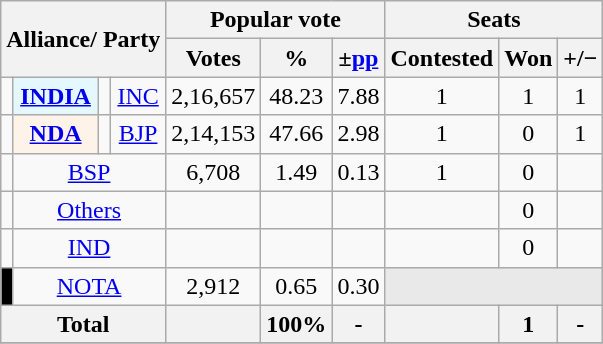<table class="wikitable sortable" style="text-align:center;">
<tr>
<th colspan="4" rowspan="2">Alliance/ Party</th>
<th colspan="3">Popular vote</th>
<th colspan="3">Seats</th>
</tr>
<tr>
<th>Votes</th>
<th>%</th>
<th>±<a href='#'>pp</a></th>
<th>Contested</th>
<th>Won</th>
<th><strong>+/−</strong></th>
</tr>
<tr>
<td></td>
<th style="background:#E5F8FF"><a href='#'>INDIA</a></th>
<td></td>
<td><a href='#'>INC</a></td>
<td>2,16,657</td>
<td>48.23</td>
<td> 7.88</td>
<td>1</td>
<td>1</td>
<td> 1</td>
</tr>
<tr>
<td></td>
<td style="background:#fef3e8"><strong><a href='#'>NDA</a></strong></td>
<td></td>
<td><a href='#'>BJP</a></td>
<td>2,14,153</td>
<td>47.66</td>
<td> 2.98</td>
<td>1</td>
<td>0</td>
<td> 1</td>
</tr>
<tr>
<td></td>
<td colspan="3"><a href='#'>BSP</a></td>
<td>6,708</td>
<td>1.49</td>
<td> 0.13</td>
<td>1</td>
<td>0</td>
<td></td>
</tr>
<tr>
<td></td>
<td colspan=3><a href='#'>Others</a></td>
<td></td>
<td></td>
<td></td>
<td></td>
<td>0</td>
<td></td>
</tr>
<tr>
<td></td>
<td colspan=3><a href='#'>IND</a></td>
<td></td>
<td></td>
<td></td>
<td></td>
<td>0</td>
<td></td>
</tr>
<tr>
<td bgcolor="Black"></td>
<td colspan=3><a href='#'>NOTA</a></td>
<td>2,912</td>
<td>0.65</td>
<td> 0.30</td>
<th colspan="3" style="background-color:#E9E9E9"></th>
</tr>
<tr>
<th colspan="4">Total</th>
<th></th>
<th>100%</th>
<th>-</th>
<th></th>
<th>1</th>
<th>-</th>
</tr>
<tr>
</tr>
</table>
